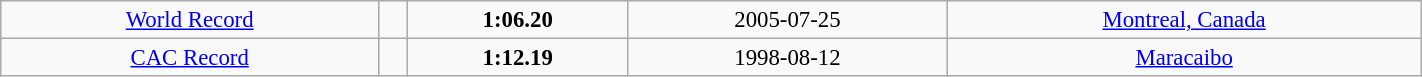<table class="wikitable" style=" text-align:center; font-size:95%;" width="75%">
<tr>
<td><a href='#'>World Record</a></td>
<td></td>
<td><strong>1:06.20</strong></td>
<td>2005-07-25</td>
<td> <a href='#'>Montreal, Canada</a></td>
</tr>
<tr>
<td><a href='#'>CAC Record</a></td>
<td></td>
<td><strong>1:12.19</strong></td>
<td>1998-08-12</td>
<td> <a href='#'>Maracaibo</a></td>
</tr>
</table>
